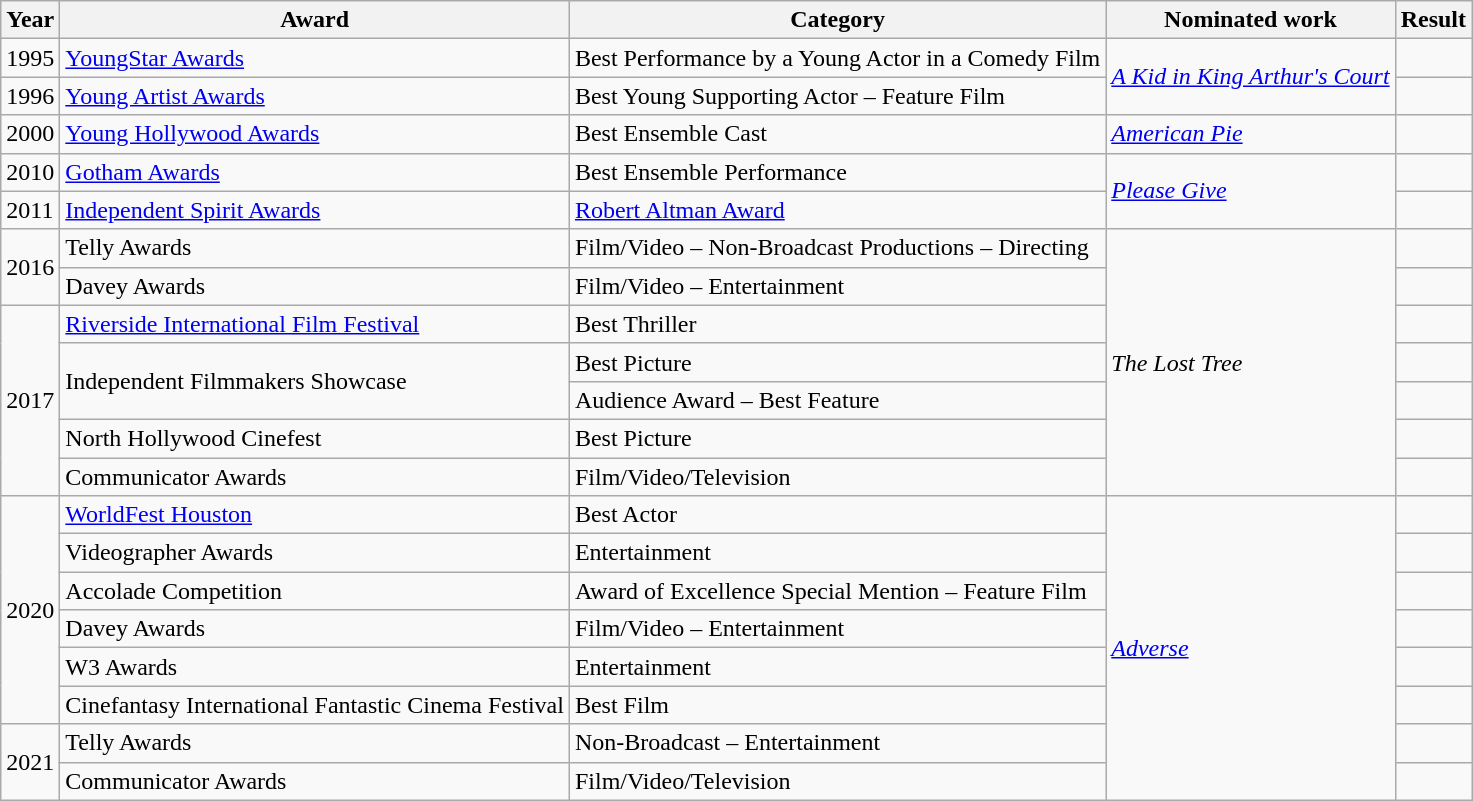<table class="wikitable">
<tr>
<th>Year</th>
<th>Award</th>
<th>Category</th>
<th>Nominated work</th>
<th>Result</th>
</tr>
<tr>
<td>1995</td>
<td><a href='#'>YoungStar Awards</a></td>
<td>Best Performance by a Young Actor in a Comedy Film</td>
<td rowspan="2"><em><a href='#'>A Kid in King Arthur's Court</a></em></td>
<td></td>
</tr>
<tr>
<td>1996</td>
<td><a href='#'>Young Artist Awards</a></td>
<td>Best Young Supporting Actor – Feature Film</td>
<td></td>
</tr>
<tr>
<td>2000</td>
<td><a href='#'>Young Hollywood Awards</a></td>
<td>Best Ensemble Cast</td>
<td><em><a href='#'>American Pie</a></em></td>
<td></td>
</tr>
<tr>
<td>2010</td>
<td><a href='#'>Gotham Awards</a></td>
<td>Best Ensemble Performance</td>
<td rowspan="2"><em><a href='#'>Please Give</a></em></td>
<td></td>
</tr>
<tr>
<td>2011</td>
<td><a href='#'>Independent Spirit Awards</a></td>
<td><a href='#'>Robert Altman Award</a></td>
<td></td>
</tr>
<tr>
<td rowspan="2">2016</td>
<td>Telly Awards</td>
<td>Film/Video – Non-Broadcast Productions – Directing</td>
<td rowspan="7"><em>The Lost Tree</em></td>
<td></td>
</tr>
<tr>
<td>Davey Awards</td>
<td>Film/Video – Entertainment</td>
<td></td>
</tr>
<tr>
<td rowspan="5">2017</td>
<td><a href='#'>Riverside International Film Festival</a></td>
<td>Best Thriller</td>
<td></td>
</tr>
<tr>
<td rowspan="2">Independent Filmmakers Showcase</td>
<td>Best Picture</td>
<td></td>
</tr>
<tr>
<td>Audience Award – Best Feature</td>
<td></td>
</tr>
<tr>
<td>North Hollywood Cinefest</td>
<td>Best Picture</td>
<td></td>
</tr>
<tr>
<td>Communicator Awards</td>
<td>Film/Video/Television</td>
<td></td>
</tr>
<tr>
<td rowspan="6">2020</td>
<td><a href='#'>WorldFest Houston</a></td>
<td>Best Actor</td>
<td rowspan="8"><em><a href='#'>Adverse</a></em></td>
<td></td>
</tr>
<tr>
<td>Videographer Awards</td>
<td>Entertainment</td>
<td></td>
</tr>
<tr>
<td>Accolade Competition</td>
<td>Award of Excellence Special Mention – Feature Film</td>
<td></td>
</tr>
<tr>
<td>Davey Awards</td>
<td>Film/Video – Entertainment</td>
<td></td>
</tr>
<tr>
<td>W3 Awards</td>
<td>Entertainment</td>
<td></td>
</tr>
<tr>
<td>Cinefantasy International Fantastic Cinema Festival</td>
<td>Best Film</td>
<td></td>
</tr>
<tr>
<td rowspan="2">2021</td>
<td>Telly Awards</td>
<td>Non-Broadcast – Entertainment</td>
<td></td>
</tr>
<tr>
<td>Communicator Awards</td>
<td>Film/Video/Television</td>
<td></td>
</tr>
</table>
